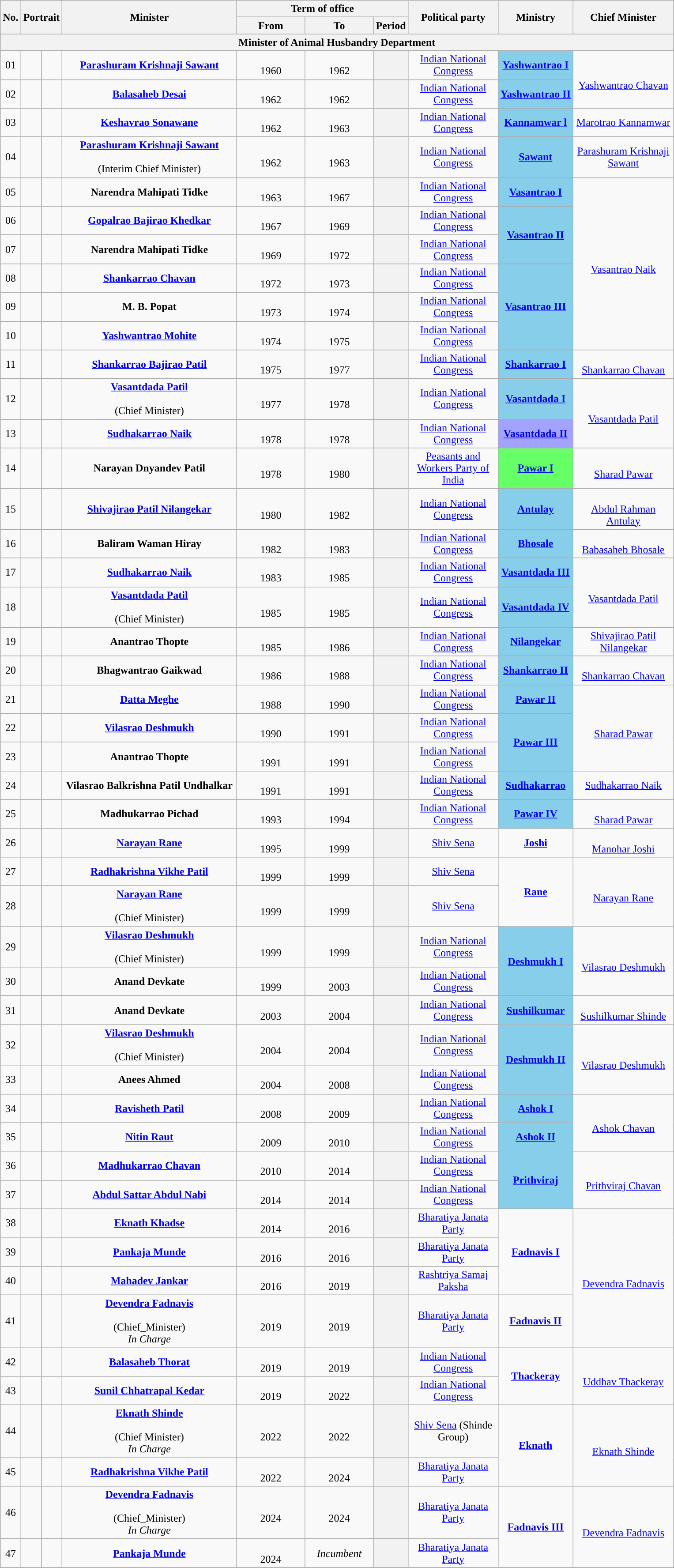<table class="wikitable" style="text-align:center">
<tr>
<th rowspan="2">No.</th>
<th rowspan="2" colspan="2">Portrait</th>
<th rowspan="2" style="width:16em">Minister<br></th>
<th colspan="3">Term of office</th>
<th rowspan="2" style="width:8em">Political party</th>
<th rowspan="2">Ministry</th>
<th rowspan="2" style="width:9em">Chief Minister</th>
</tr>
<tr>
<th style="width:6em">From</th>
<th style="width:6em">To</th>
<th>Period</th>
</tr>
<tr>
<th colspan="10">Minister of Animal Husbandry Department</th>
</tr>
<tr>
<td>01</td>
<td style="color:inherit;background:"></td>
<td></td>
<td><strong><a href='#'>Parashuram Krishnaji Sawant</a></strong> <br> </td>
<td><br>1960</td>
<td><br>1962</td>
<th></th>
<td><a href='#'>Indian National Congress</a></td>
<td bgcolor="#87CEEB"><a href='#'><strong>Yashwantrao I</strong></a></td>
<td rowspan="2"> <br><a href='#'>Yashwantrao Chavan</a></td>
</tr>
<tr>
<td>02</td>
<td style="color:inherit;background:"></td>
<td></td>
<td><strong><a href='#'>Balasaheb Desai</a></strong>  <br> </td>
<td><br>1962</td>
<td><br>1962</td>
<th></th>
<td><a href='#'>Indian National Congress</a></td>
<td bgcolor="#87CEEB"><a href='#'><strong>Yashwantrao II</strong></a></td>
</tr>
<tr>
<td>03</td>
<td style="color:inherit;background:"></td>
<td></td>
<td><strong><a href='#'>Keshavrao Sonawane</a></strong> <br> </td>
<td><br>1962</td>
<td><br>1963</td>
<th></th>
<td><a href='#'>Indian National Congress</a></td>
<td bgcolor="#87CEEB"><a href='#'><strong>Kannamwar l</strong></a></td>
<td><a href='#'>Marotrao Kannamwar</a></td>
</tr>
<tr>
<td>04</td>
<td style="color:inherit;background:"></td>
<td></td>
<td><strong><a href='#'>Parashuram Krishnaji Sawant</a></strong> <br>  <br>(Interim Chief Minister)</td>
<td><br>1962</td>
<td><br>1963</td>
<th></th>
<td><a href='#'>Indian National Congress</a></td>
<td bgcolor="#87CEEB"><a href='#'><strong>Sawant</strong></a></td>
<td><a href='#'>Parashuram Krishnaji Sawant</a></td>
</tr>
<tr>
<td>05</td>
<td style="color:inherit;background:"></td>
<td></td>
<td><strong>Narendra Mahipati Tidke</strong> <br> </td>
<td><br>1963</td>
<td><br>1967</td>
<th></th>
<td><a href='#'>Indian National Congress</a></td>
<td bgcolor="#87CEEB"><a href='#'><strong>Vasantrao I</strong></a></td>
<td rowspan="6"><br><a href='#'>Vasantrao Naik</a></td>
</tr>
<tr>
<td>06</td>
<td style="color:inherit;background:"></td>
<td></td>
<td><strong><a href='#'>Gopalrao Bajirao Khedkar</a></strong> <br> </td>
<td><br>1967</td>
<td><br>1969</td>
<th></th>
<td><a href='#'>Indian National Congress</a></td>
<td rowspan="2" bgcolor="#87CEEB"><a href='#'><strong>Vasantrao II</strong></a></td>
</tr>
<tr>
<td>07</td>
<td style="color:inherit;background:"></td>
<td></td>
<td><strong>Narendra Mahipati Tidke</strong> <br> </td>
<td><br>1969</td>
<td><br>1972</td>
<th></th>
<td><a href='#'>Indian National Congress</a></td>
</tr>
<tr>
<td>08</td>
<td style="color:inherit;background:"></td>
<td></td>
<td><strong><a href='#'>Shankarrao Chavan</a></strong> <br> </td>
<td><br>1972</td>
<td><br>1973</td>
<th></th>
<td><a href='#'>Indian National Congress</a></td>
<td rowspan="3" bgcolor="#87CEEB"><a href='#'><strong>Vasantrao III</strong></a></td>
</tr>
<tr>
<td>09</td>
<td style="color:inherit;background:"></td>
<td></td>
<td><strong>M. B. Popat</strong> <br> </td>
<td><br>1973</td>
<td><br>1974</td>
<th></th>
<td><a href='#'>Indian National Congress</a></td>
</tr>
<tr>
<td>10</td>
<td style="color:inherit;background:"></td>
<td></td>
<td><strong><a href='#'>Yashwantrao Mohite</a></strong> <br> </td>
<td><br>1974</td>
<td><br>1975</td>
<th></th>
<td><a href='#'>Indian National Congress</a></td>
</tr>
<tr>
<td>11</td>
<td style="color:inherit;background:"></td>
<td></td>
<td><strong><a href='#'>Shankarrao Bajirao Patil</a></strong> <br> </td>
<td><br>1975</td>
<td><br>1977</td>
<th></th>
<td><a href='#'>Indian National Congress</a></td>
<td rowspan="1" bgcolor="#87CEEB"><a href='#'><strong>Shankarrao I</strong></a></td>
<td rowspan="1"><br><a href='#'>Shankarrao Chavan</a></td>
</tr>
<tr>
<td>12</td>
<td style="color:inherit;background:"></td>
<td></td>
<td><strong><a href='#'>Vasantdada Patil</a></strong> <br> <br> (Chief Minister)</td>
<td><br>1977</td>
<td><br>1978</td>
<th></th>
<td><a href='#'>Indian National Congress</a></td>
<td rowspan="1" bgcolor="#88CEEB"><a href='#'><strong>Vasantdada I</strong></a></td>
<td rowspan="2"><br><a href='#'>Vasantdada Patil</a></td>
</tr>
<tr>
<td>13</td>
<td style="color:inherit;background:"></td>
<td></td>
<td><strong><a href='#'>Sudhakarrao Naik</a></strong> <br> </td>
<td><br>1978</td>
<td><br>1978</td>
<th></th>
<td><a href='#'>Indian National Congress</a></td>
<td rowspan="1" bgcolor="#A3A3FF"><a href='#'><strong>Vasantdada II</strong></a></td>
</tr>
<tr>
<td>14</td>
<td style="color:inherit;background:"></td>
<td></td>
<td><strong>Narayan Dnyandev Patil</strong> <br> </td>
<td><br>1978</td>
<td><br>1980</td>
<th></th>
<td><a href='#'>Peasants and Workers Party of India</a></td>
<td rowspan="1" bgcolor="#66FF66"><a href='#'><strong>Pawar I</strong></a></td>
<td rowspan="1"><br><a href='#'>Sharad Pawar</a></td>
</tr>
<tr>
<td>15</td>
<td style="color:inherit;background:"></td>
<td></td>
<td><strong><a href='#'>Shivajirao Patil Nilangekar</a></strong> <br> </td>
<td><br>1980</td>
<td><br>1982</td>
<th></th>
<td><a href='#'>Indian National Congress</a></td>
<td rowspan="1" bgcolor="#87CEEB"><a href='#'><strong>Antulay</strong></a></td>
<td rowspan="1"> <br><a href='#'>Abdul Rahman Antulay</a></td>
</tr>
<tr>
<td>16</td>
<td style="color:inherit;background:"></td>
<td></td>
<td><strong>Baliram Waman Hiray</strong>  <br> </td>
<td><br>1982</td>
<td><br>1983</td>
<th></th>
<td><a href='#'>Indian National Congress</a></td>
<td rowspan="1" bgcolor="#87CEEB"><a href='#'><strong>Bhosale</strong></a></td>
<td rowspan="1"> <br><a href='#'>Babasaheb Bhosale</a></td>
</tr>
<tr>
<td>17</td>
<td style="color:inherit;background:"></td>
<td></td>
<td><strong><a href='#'>Sudhakarrao Naik</a></strong> <br> </td>
<td><br>1983</td>
<td><br>1985</td>
<th></th>
<td><a href='#'>Indian National Congress</a></td>
<td rowspan="1" bgcolor="#87CEEB"><a href='#'><strong>Vasantdada III</strong></a></td>
<td rowspan="2"><br><a href='#'>Vasantdada Patil</a></td>
</tr>
<tr>
<td>18</td>
<td style="color:inherit;background:"></td>
<td></td>
<td><strong><a href='#'>Vasantdada Patil</a></strong>  <br> <br> (Chief Minister)</td>
<td><br>1985</td>
<td><br>1985</td>
<th></th>
<td><a href='#'>Indian National Congress</a></td>
<td bgcolor="#87CEEB"><a href='#'><strong>Vasantdada IV</strong></a></td>
</tr>
<tr>
<td>19</td>
<td style="color:inherit;background:"></td>
<td></td>
<td><strong>Anantrao Thopte</strong> <br> </td>
<td><br>1985</td>
<td><br>1986</td>
<th></th>
<td><a href='#'>Indian National Congress</a></td>
<td rowspan="1" bgcolor="#87CEEB"><a href='#'><strong>Nilangekar</strong></a></td>
<td rowspan="1"><a href='#'>Shivajirao Patil Nilangekar</a></td>
</tr>
<tr>
<td>20</td>
<td style="color:inherit;background:"></td>
<td></td>
<td><strong>Bhagwantrao Gaikwad</strong>  <br> </td>
<td><br>1986</td>
<td><br>1988</td>
<th></th>
<td><a href='#'>Indian National Congress</a></td>
<td rowspan="1"bgcolor="#87CEEB"><a href='#'><strong>Shankarrao II</strong></a></td>
<td rowspan="1"> <br><a href='#'>Shankarrao Chavan</a></td>
</tr>
<tr>
<td>21</td>
<td style="color:inherit;background:"></td>
<td></td>
<td><strong><a href='#'>Datta Meghe</a></strong> <br> </td>
<td><br>1988</td>
<td><br>1990</td>
<th></th>
<td><a href='#'>Indian National Congress</a></td>
<td rowspan="1" bgcolor="#87CEEB"><a href='#'><strong>Pawar II</strong></a></td>
<td rowspan="3"> <br><a href='#'>Sharad Pawar</a></td>
</tr>
<tr>
<td>22</td>
<td style="color:inherit;background:"></td>
<td></td>
<td><strong><a href='#'>Vilasrao Deshmukh</a></strong><br> </td>
<td><br>1990</td>
<td><br>1991</td>
<th></th>
<td><a href='#'>Indian National Congress</a></td>
<td rowspan="2" bgcolor="#87CEEB"><a href='#'><strong>Pawar III</strong></a></td>
</tr>
<tr>
<td>23</td>
<td style="color:inherit;background:"></td>
<td></td>
<td><strong>Anantrao Thopte</strong> <br> </td>
<td><br>1991</td>
<td><br>1991</td>
<th></th>
<td><a href='#'>Indian National Congress</a></td>
</tr>
<tr>
<td>24</td>
<td style="color:inherit;background:"></td>
<td></td>
<td><strong>Vilasrao Balkrishna Patil Undhalkar</strong> <br> </td>
<td><br>1991</td>
<td><br>1991</td>
<th></th>
<td><a href='#'>Indian National Congress</a></td>
<td rowspan="1" bgcolor="#87CEEB"><a href='#'><strong>Sudhakarrao</strong></a></td>
<td rowspan="1"><a href='#'>Sudhakarrao Naik</a></td>
</tr>
<tr>
<td>25</td>
<td style="color:inherit;background:"></td>
<td></td>
<td><strong>Madhukarrao Pichad</strong> <br> </td>
<td><br>1993</td>
<td><br>1994</td>
<th></th>
<td><a href='#'>Indian National Congress</a></td>
<td rowspan="1" bgcolor="#87CEEB"><a href='#'><strong>Pawar IV</strong></a></td>
<td rowspan="1"> <br><a href='#'>Sharad Pawar</a></td>
</tr>
<tr>
<td>26</td>
<td style="color:inherit;background:"></td>
<td></td>
<td><strong><a href='#'>Narayan Rane</a></strong> <br> </td>
<td><br>1995</td>
<td><br>1999</td>
<th></th>
<td><a href='#'>Shiv Sena</a></td>
<td rowspan="1"><a href='#'><strong>Joshi</strong></a></td>
<td rowspan="1"> <br><a href='#'>Manohar Joshi</a></td>
</tr>
<tr>
<td>27</td>
<td style="color:inherit;background:"></td>
<td></td>
<td><strong><a href='#'>Radhakrishna Vikhe Patil</a></strong> <br> </td>
<td><br>1999</td>
<td><br>1999</td>
<th></th>
<td><a href='#'>Shiv Sena</a></td>
<td rowspan="2"><a href='#'><strong>Rane</strong></a></td>
<td rowspan="2"> <br><a href='#'>Narayan Rane</a></td>
</tr>
<tr>
<td>28</td>
<td style="color:inherit;background:"></td>
<td></td>
<td><strong><a href='#'>Narayan Rane</a></strong> <br> <br> (Chief Minister)</td>
<td><br>1999</td>
<td><br>1999</td>
<th></th>
<td><a href='#'>Shiv Sena</a></td>
</tr>
<tr>
<td>29</td>
<td style="color:inherit;background:"></td>
<td></td>
<td><strong><a href='#'>Vilasrao Deshmukh</a></strong> <br> <br>(Chief Minister)</td>
<td><br>1999</td>
<td><br>1999</td>
<th></th>
<td><a href='#'>Indian National Congress</a></td>
<td rowspan="2" bgcolor="#87CEEB"><a href='#'><strong>Deshmukh I</strong></a></td>
<td rowspan="2"> <br><a href='#'>Vilasrao Deshmukh</a></td>
</tr>
<tr>
<td>30</td>
<td style="color:inherit;background:"></td>
<td></td>
<td><strong>Anand Devkate</strong> <br> </td>
<td><br>1999</td>
<td><br>2003</td>
<th></th>
<td><a href='#'>Indian National Congress</a></td>
</tr>
<tr>
<td>31</td>
<td style="color:inherit;background:"></td>
<td></td>
<td><strong>Anand Devkate</strong> <br> </td>
<td><br>2003</td>
<td><br>2004</td>
<th></th>
<td><a href='#'>Indian National Congress</a></td>
<td rowspan="1" bgcolor="#87CEEB"><a href='#'><strong>Sushilkumar</strong></a></td>
<td rowspan="1"> <br><a href='#'>Sushilkumar Shinde</a></td>
</tr>
<tr>
<td>32</td>
<td style="color:inherit;background:"></td>
<td></td>
<td><strong><a href='#'>Vilasrao Deshmukh</a></strong> <br> <br> (Chief Minister)</td>
<td><br>2004</td>
<td><br>2004</td>
<th></th>
<td><a href='#'>Indian National Congress</a></td>
<td rowspan="2" bgcolor="#87CEEB"><a href='#'><strong>Deshmukh II</strong></a></td>
<td rowspan="2"> <br><a href='#'>Vilasrao Deshmukh</a></td>
</tr>
<tr>
<td>33</td>
<td style="color:inherit;background:"></td>
<td></td>
<td><strong>Anees Ahmed</strong> <br> </td>
<td><br>2004</td>
<td><br>2008</td>
<th></th>
<td><a href='#'>Indian National Congress</a></td>
</tr>
<tr>
<td>34</td>
<td style="color:inherit;background:"></td>
<td></td>
<td><strong><a href='#'>Ravisheth Patil</a></strong> <br> </td>
<td><br>2008</td>
<td><br>2009</td>
<th></th>
<td><a href='#'>Indian National Congress</a></td>
<td rowspan="1" bgcolor="#87CEEB"><a href='#'><strong>Ashok I</strong></a></td>
<td rowspan="2"><br><a href='#'>Ashok Chavan</a></td>
</tr>
<tr>
<td>35</td>
<td style="color:inherit;background:"></td>
<td></td>
<td><strong><a href='#'>Nitin Raut</a></strong> <br> </td>
<td><br>2009</td>
<td><br>2010</td>
<th></th>
<td><a href='#'>Indian National Congress</a></td>
<td rowspan="1"bgcolor="#87CEEB"><a href='#'><strong>Ashok II</strong></a></td>
</tr>
<tr>
<td>36</td>
<td style="color:inherit;background:"></td>
<td></td>
<td><strong><a href='#'>Madhukarrao Chavan</a></strong> <br> </td>
<td><br>2010</td>
<td><br>2014</td>
<th></th>
<td><a href='#'>Indian National Congress</a></td>
<td rowspan="2" bgcolor="#87CEEB"><a href='#'><strong>Prithviraj</strong></a></td>
<td rowspan="2"><br><a href='#'>Prithviraj Chavan</a></td>
</tr>
<tr>
<td>37</td>
<td style="color:inherit;background:"></td>
<td></td>
<td><strong><a href='#'>Abdul Sattar Abdul Nabi</a></strong> <br> </td>
<td><br>2014</td>
<td><br>2014</td>
<th></th>
<td><a href='#'>Indian National Congress</a></td>
</tr>
<tr>
<td>38</td>
<td style="color:inherit;background:"></td>
<td></td>
<td><strong><a href='#'>Eknath Khadse</a></strong>  <br> </td>
<td><br>2014</td>
<td><br>2016</td>
<th></th>
<td rowspan="1"><a href='#'>Bharatiya Janata Party</a></td>
<td rowspan="3"><a href='#'><strong>Fadnavis I</strong></a></td>
<td rowspan="4"> <br><a href='#'>Devendra Fadnavis</a></td>
</tr>
<tr>
<td>39</td>
<td style="color:inherit;background:"></td>
<td></td>
<td><strong><a href='#'>Pankaja Munde</a></strong> <br> </td>
<td><br>2016</td>
<td><br>2016</td>
<th></th>
<td rowspan="1"><a href='#'>Bharatiya Janata Party</a></td>
</tr>
<tr>
<td>40</td>
<td style="color:inherit;background:"></td>
<td></td>
<td><strong><a href='#'>Mahadev Jankar</a></strong> <br> </td>
<td><br>2016</td>
<td><br>2019</td>
<th></th>
<td><a href='#'>Rashtriya Samaj Paksha</a></td>
</tr>
<tr>
<td>41</td>
<td style="color:inherit;background:"></td>
<td></td>
<td><strong><a href='#'>Devendra Fadnavis</a></strong>  <br> <br>(Chief_Minister) <br><em>In Charge</em></td>
<td><br>2019</td>
<td><br>2019</td>
<th></th>
<td><a href='#'>Bharatiya Janata Party</a></td>
<td rowspan="1"><a href='#'><strong>Fadnavis II</strong></a></td>
</tr>
<tr>
<td>42</td>
<td style="color:inherit;background:"></td>
<td></td>
<td><strong><a href='#'>Balasaheb Thorat</a></strong> <br> </td>
<td><br>2019</td>
<td><br>2019</td>
<th></th>
<td><a href='#'>Indian National Congress</a></td>
<td rowspan="2"><a href='#'><strong>Thackeray</strong></a></td>
<td rowspan="2"> <br><a href='#'>Uddhav Thackeray</a></td>
</tr>
<tr>
<td>43</td>
<td style="color:inherit;background:"></td>
<td></td>
<td><strong><a href='#'>Sunil Chhatrapal Kedar</a></strong> <br> </td>
<td><br>2019</td>
<td><br>2022</td>
<th></th>
<td><a href='#'>Indian National Congress</a></td>
</tr>
<tr>
<td>44</td>
<td style="color:inherit;background:"></td>
<td></td>
<td><strong><a href='#'>Eknath Shinde</a></strong> <br>  <br>(Chief Minister)<br><em>In Charge</em></td>
<td><br>2022</td>
<td><br>2022</td>
<th></th>
<td><a href='#'>Shiv Sena</a> (Shinde Group)</td>
<td rowspan="2"><a href='#'><strong>Eknath</strong></a></td>
<td rowspan="2"> <br><a href='#'>Eknath Shinde</a></td>
</tr>
<tr>
<td>45</td>
<td style="color:inherit;background:"></td>
<td></td>
<td><strong><a href='#'>Radhakrishna Vikhe Patil</a></strong> <br> </td>
<td><br>2022</td>
<td><br>2024</td>
<th></th>
<td><a href='#'>Bharatiya Janata Party</a></td>
</tr>
<tr>
<td>46</td>
<td style="color:inherit;background:"></td>
<td></td>
<td><strong><a href='#'>Devendra Fadnavis</a></strong>  <br> <br>(Chief_Minister) <br><em>In Charge</em></td>
<td><br>2024</td>
<td><br>2024</td>
<th></th>
<td><a href='#'>Bharatiya Janata Party</a></td>
<td rowspan="2"><a href='#'><strong>Fadnavis III</strong></a></td>
<td rowspan="2"> <br><a href='#'>Devendra Fadnavis</a></td>
</tr>
<tr>
<td>47</td>
<td style="color:inherit;background:"></td>
<td></td>
<td><strong><a href='#'>Pankaja Munde</a></strong> <br> </td>
<td><br>2024</td>
<td><em>Incumbent</em></td>
<th></th>
<td><a href='#'>Bharatiya Janata Party</a></td>
</tr>
<tr>
</tr>
</table>
